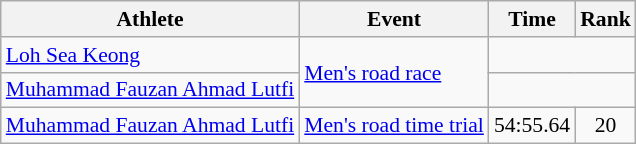<table class="wikitable" style="font-size:90%">
<tr>
<th>Athlete</th>
<th>Event</th>
<th>Time</th>
<th>Rank</th>
</tr>
<tr align=center>
<td align=left><a href='#'>Loh Sea Keong</a></td>
<td align=left rowspan=2><a href='#'>Men's road race</a></td>
<td colspan=2></td>
</tr>
<tr align=center>
<td align=left><a href='#'>Muhammad Fauzan Ahmad Lutfi</a></td>
<td colspan=2></td>
</tr>
<tr align=center>
<td align=left><a href='#'>Muhammad Fauzan Ahmad Lutfi</a></td>
<td align=left><a href='#'>Men's road time trial</a></td>
<td>54:55.64</td>
<td>20</td>
</tr>
</table>
